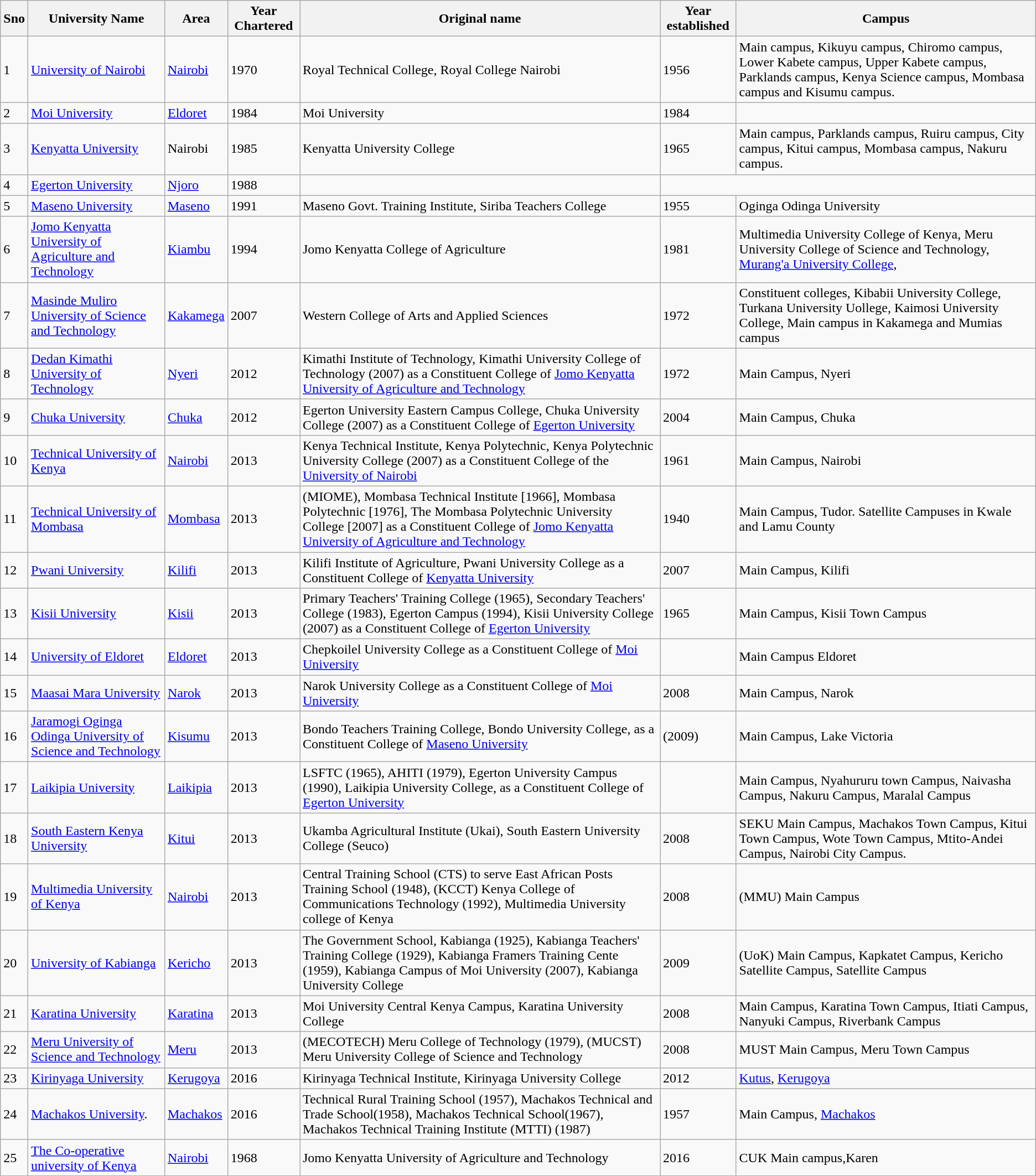<table class="wikitable">
<tr>
<th>Sno</th>
<th>University Name</th>
<th>Area</th>
<th>Year Chartered</th>
<th>Original name</th>
<th>Year established</th>
<th>Campus</th>
</tr>
<tr>
<td>1</td>
<td><a href='#'>University of Nairobi</a></td>
<td><a href='#'>Nairobi</a></td>
<td>1970</td>
<td>Royal Technical College, Royal College Nairobi</td>
<td>1956</td>
<td>Main campus, Kikuyu campus, Chiromo campus, Lower Kabete campus, Upper Kabete campus, Parklands campus, Kenya Science campus, Mombasa campus and Kisumu campus.</td>
</tr>
<tr>
<td>2</td>
<td><a href='#'>Moi University</a></td>
<td><a href='#'>Eldoret</a></td>
<td>1984</td>
<td>Moi University</td>
<td>1984</td>
</tr>
<tr>
<td>3</td>
<td><a href='#'>Kenyatta University</a></td>
<td>Nairobi</td>
<td>1985</td>
<td>Kenyatta University College</td>
<td>1965</td>
<td>Main campus, Parklands campus, Ruiru campus, City campus, Kitui campus, Mombasa campus, Nakuru campus.</td>
</tr>
<tr>
<td>4</td>
<td><a href='#'>Egerton University</a></td>
<td><a href='#'>Njoro</a></td>
<td>1988</td>
<td></td>
</tr>
<tr>
<td>5</td>
<td><a href='#'>Maseno University</a></td>
<td><a href='#'>Maseno</a></td>
<td>1991</td>
<td>Maseno Govt. Training Institute, Siriba Teachers College</td>
<td>1955</td>
<td>Oginga Odinga University</td>
</tr>
<tr>
<td>6</td>
<td><a href='#'>Jomo Kenyatta University of Agriculture and Technology</a></td>
<td><a href='#'>Kiambu</a></td>
<td>1994</td>
<td>Jomo Kenyatta College of Agriculture</td>
<td>1981</td>
<td>Multimedia University College of Kenya, Meru University College of Science and Technology, <a href='#'>Murang'a University College</a>,</td>
</tr>
<tr>
<td>7</td>
<td><a href='#'>Masinde Muliro University of Science and Technology</a></td>
<td><a href='#'>Kakamega</a></td>
<td>2007</td>
<td>Western College of Arts and Applied Sciences</td>
<td>1972</td>
<td>Constituent colleges, Kibabii University College, Turkana University Uollege, Kaimosi University College, Main campus in Kakamega and Mumias campus</td>
</tr>
<tr>
<td>8</td>
<td><a href='#'>Dedan Kimathi University of Technology</a></td>
<td><a href='#'>Nyeri</a></td>
<td>2012</td>
<td>Kimathi Institute of Technology, Kimathi University College of Technology (2007) as a Constituent College of <a href='#'>Jomo Kenyatta University of Agriculture and Technology</a></td>
<td>1972</td>
<td>Main Campus, Nyeri</td>
</tr>
<tr>
<td>9</td>
<td><a href='#'>Chuka University</a></td>
<td><a href='#'>Chuka</a></td>
<td>2012</td>
<td>Egerton University Eastern Campus College, Chuka University College (2007) as a Constituent College of <a href='#'>Egerton University</a></td>
<td>2004</td>
<td>Main Campus, Chuka</td>
</tr>
<tr>
<td>10</td>
<td><a href='#'>Technical University of Kenya</a></td>
<td><a href='#'>Nairobi</a></td>
<td>2013</td>
<td>Kenya Technical Institute, Kenya Polytechnic, Kenya Polytechnic University College (2007) as a Constituent College of the <a href='#'>University of Nairobi</a></td>
<td>1961</td>
<td>Main Campus, Nairobi</td>
</tr>
<tr>
<td>11</td>
<td><a href='#'>Technical University of Mombasa</a></td>
<td><a href='#'>Mombasa</a></td>
<td>2013</td>
<td>(MIOME), Mombasa Technical Institute [1966], Mombasa Polytechnic [1976], The Mombasa Polytechnic University College [2007] as a Constituent College of <a href='#'>Jomo Kenyatta University of Agriculture and Technology</a></td>
<td>1940</td>
<td>Main Campus, Tudor. Satellite Campuses in Kwale and Lamu County</td>
</tr>
<tr>
<td>12</td>
<td><a href='#'>Pwani University</a></td>
<td><a href='#'>Kilifi</a></td>
<td>2013</td>
<td>Kilifi Institute of Agriculture, Pwani University College as a Constituent College of <a href='#'>Kenyatta University</a></td>
<td>2007</td>
<td>Main Campus, Kilifi</td>
</tr>
<tr>
<td>13</td>
<td><a href='#'>Kisii University</a></td>
<td><a href='#'>Kisii</a></td>
<td>2013</td>
<td>Primary Teachers' Training College (1965), Secondary Teachers' College (1983), Egerton Campus (1994), Kisii University College (2007) as a Constituent College of <a href='#'>Egerton University</a></td>
<td>1965</td>
<td>Main Campus, Kisii Town Campus</td>
</tr>
<tr>
<td>14</td>
<td><a href='#'>University of Eldoret</a></td>
<td><a href='#'>Eldoret</a></td>
<td>2013</td>
<td>Chepkoilel University College as a Constituent College of <a href='#'>Moi University</a></td>
<td></td>
<td>Main Campus Eldoret</td>
</tr>
<tr>
<td>15</td>
<td><a href='#'>Maasai Mara University</a></td>
<td><a href='#'>Narok</a></td>
<td>2013</td>
<td>Narok University College as a Constituent College of <a href='#'>Moi University</a></td>
<td>2008</td>
<td>Main Campus, Narok</td>
</tr>
<tr>
<td>16</td>
<td><a href='#'>Jaramogi Oginga Odinga University of Science and Technology</a></td>
<td><a href='#'>Kisumu</a></td>
<td>2013</td>
<td>Bondo Teachers Training College, Bondo University College, as a Constituent College of <a href='#'>Maseno University</a></td>
<td>(2009)</td>
<td>Main Campus, Lake Victoria</td>
</tr>
<tr>
<td>17</td>
<td><a href='#'>Laikipia University</a></td>
<td><a href='#'>Laikipia</a></td>
<td>2013</td>
<td>LSFTC (1965), AHITI (1979), Egerton University Campus (1990), Laikipia University College, as a Constituent College of <a href='#'>Egerton University</a></td>
<td></td>
<td>Main Campus, Nyahururu town Campus, Naivasha Campus, Nakuru Campus, Maralal Campus</td>
</tr>
<tr>
<td>18</td>
<td><a href='#'>South Eastern Kenya University</a></td>
<td><a href='#'>Kitui</a></td>
<td>2013</td>
<td>Ukamba Agricultural Institute (Ukai), South Eastern University College (Seuco)</td>
<td>2008</td>
<td>SEKU Main Campus, Machakos Town Campus, Kitui Town Campus, Wote Town Campus, Mtito-Andei Campus, Nairobi City Campus.</td>
</tr>
<tr>
<td>19</td>
<td><a href='#'>Multimedia University of Kenya</a></td>
<td><a href='#'>Nairobi</a></td>
<td>2013</td>
<td>Central Training School (CTS) to serve East African Posts Training School (1948), (KCCT) Kenya College of Communications Technology (1992), Multimedia University college of Kenya</td>
<td>2008</td>
<td>(MMU) Main Campus</td>
</tr>
<tr>
<td>20</td>
<td><a href='#'>University of Kabianga</a></td>
<td><a href='#'>Kericho</a></td>
<td>2013</td>
<td>The Government School, Kabianga (1925), Kabianga Teachers' Training College (1929), Kabianga Framers Training Cente (1959), Kabianga Campus of Moi University (2007), Kabianga University College</td>
<td>2009</td>
<td>(UoK) Main Campus, Kapkatet Campus, Kericho Satellite Campus, Satellite Campus</td>
</tr>
<tr>
<td>21</td>
<td><a href='#'>Karatina University</a></td>
<td><a href='#'>Karatina</a></td>
<td>2013</td>
<td>Moi University Central Kenya Campus, Karatina University College</td>
<td>2008</td>
<td>Main Campus, Karatina Town Campus, Itiati Campus, Nanyuki Campus, Riverbank Campus</td>
</tr>
<tr>
<td>22</td>
<td><a href='#'>Meru University of Science and Technology</a></td>
<td><a href='#'>Meru</a></td>
<td>2013</td>
<td>(MECOTECH) Meru College of Technology (1979), (MUCST) Meru University College of Science and Technology</td>
<td>2008</td>
<td>MUST Main Campus, Meru Town Campus</td>
</tr>
<tr>
<td>23</td>
<td><a href='#'>Kirinyaga University</a></td>
<td><a href='#'>Kerugoya</a></td>
<td>2016</td>
<td>Kirinyaga Technical Institute, Kirinyaga University College</td>
<td>2012</td>
<td><a href='#'>Kutus</a>, <a href='#'>Kerugoya</a></td>
</tr>
<tr>
<td>24</td>
<td><a href='#'>Machakos University</a>.</td>
<td><a href='#'>Machakos</a></td>
<td>2016</td>
<td>Technical Rural Training School (1957), Machakos Technical and Trade School(1958), Machakos Technical School(1967), Machakos Technical Training Institute (MTTI) (1987)</td>
<td>1957</td>
<td>Main Campus, <a href='#'>Machakos</a></td>
</tr>
<tr>
<td>25</td>
<td><a href='#'>The Co-operative university of Kenya</a></td>
<td><a href='#'>Nairobi</a></td>
<td>1968</td>
<td>Jomo Kenyatta University of Agriculture and Technology</td>
<td>2016</td>
<td>CUK Main campus,Karen</td>
</tr>
</table>
